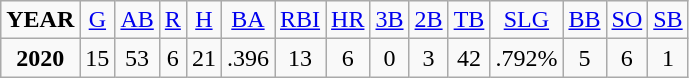<table class="wikitable">
<tr align=center>
<td><strong>YEAR</strong></td>
<td><a href='#'>G</a></td>
<td><a href='#'>AB</a></td>
<td><a href='#'>R</a></td>
<td><a href='#'>H</a></td>
<td><a href='#'>BA</a></td>
<td><a href='#'>RBI</a></td>
<td><a href='#'>HR</a></td>
<td><a href='#'>3B</a></td>
<td><a href='#'>2B</a></td>
<td><a href='#'>TB</a></td>
<td><a href='#'>SLG</a></td>
<td><a href='#'>BB</a></td>
<td><a href='#'>SO</a></td>
<td><a href='#'>SB</a></td>
</tr>
<tr align=center>
<td><strong>2020</strong></td>
<td>15</td>
<td>53</td>
<td>6</td>
<td>21</td>
<td>.396</td>
<td>13</td>
<td>6</td>
<td>0</td>
<td>3</td>
<td>42</td>
<td>.792%</td>
<td>5</td>
<td>6</td>
<td>1</td>
</tr>
</table>
